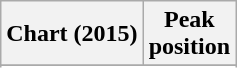<table class="wikitable sortable plainrowheaders">
<tr>
<th scope="col">Chart (2015)</th>
<th scope="col">Peak<br>position</th>
</tr>
<tr>
</tr>
<tr>
</tr>
<tr>
</tr>
<tr>
</tr>
<tr>
</tr>
<tr>
</tr>
<tr>
</tr>
</table>
